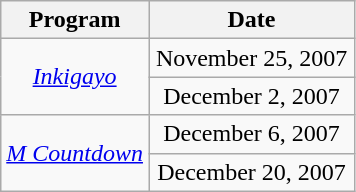<table class="wikitable sortable" style="text-align:center">
<tr>
<th>Program</th>
<th width="130">Date</th>
</tr>
<tr>
<td rowspan="2"><em><a href='#'>Inkigayo</a></em></td>
<td>November 25, 2007</td>
</tr>
<tr>
<td>December 2, 2007</td>
</tr>
<tr>
<td rowspan="2"><em><a href='#'>M Countdown</a></em></td>
<td>December 6, 2007</td>
</tr>
<tr>
<td>December 20, 2007</td>
</tr>
</table>
